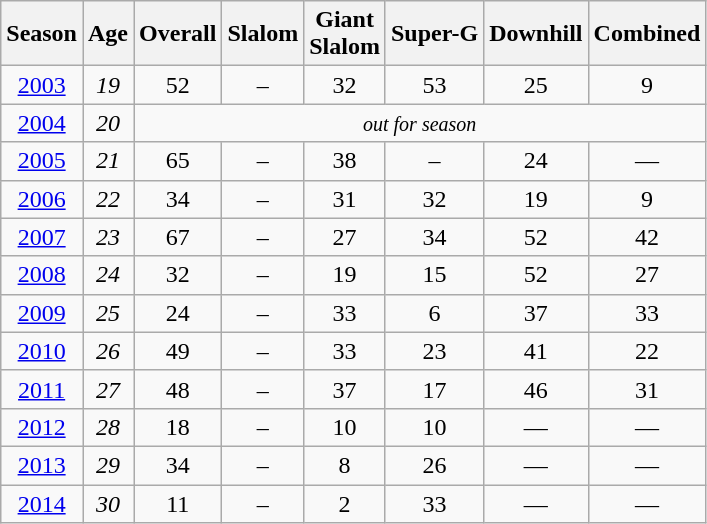<table class=wikitable style="text-align:center">
<tr>
<th>Season</th>
<th>Age</th>
<th>Overall</th>
<th>Slalom</th>
<th>Giant<br>Slalom</th>
<th>Super-G</th>
<th>Downhill</th>
<th>Combined</th>
</tr>
<tr>
<td><a href='#'>2003</a></td>
<td><em>19</em></td>
<td>52</td>
<td>–</td>
<td>32</td>
<td>53</td>
<td>25</td>
<td>9</td>
</tr>
<tr>
<td><a href='#'>2004</a></td>
<td><em>20</em></td>
<td align=center colspan=6><small><em>out for season</em></small></td>
</tr>
<tr>
<td><a href='#'>2005</a></td>
<td><em>21</em></td>
<td>65</td>
<td>–</td>
<td>38</td>
<td>–</td>
<td>24</td>
<td>—</td>
</tr>
<tr>
<td><a href='#'>2006</a></td>
<td><em>22</em></td>
<td>34</td>
<td>–</td>
<td>31</td>
<td>32</td>
<td>19</td>
<td>9</td>
</tr>
<tr>
<td><a href='#'>2007</a></td>
<td><em>23</em></td>
<td>67</td>
<td>–</td>
<td>27</td>
<td>34</td>
<td>52</td>
<td>42</td>
</tr>
<tr>
<td><a href='#'>2008</a></td>
<td><em>24</em></td>
<td>32</td>
<td>–</td>
<td>19</td>
<td>15</td>
<td>52</td>
<td>27</td>
</tr>
<tr>
<td><a href='#'>2009</a></td>
<td><em>25</em></td>
<td>24</td>
<td>–</td>
<td>33</td>
<td>6</td>
<td>37</td>
<td>33</td>
</tr>
<tr>
<td><a href='#'>2010</a></td>
<td><em>26</em></td>
<td>49</td>
<td>–</td>
<td>33</td>
<td>23</td>
<td>41</td>
<td>22</td>
</tr>
<tr>
<td><a href='#'>2011</a></td>
<td><em>27</em></td>
<td>48</td>
<td>–</td>
<td>37</td>
<td>17</td>
<td>46</td>
<td>31</td>
</tr>
<tr>
<td><a href='#'>2012</a></td>
<td><em>28</em></td>
<td>18</td>
<td>–</td>
<td>10</td>
<td>10</td>
<td>—</td>
<td>—</td>
</tr>
<tr>
<td><a href='#'>2013</a></td>
<td><em>29</em></td>
<td>34</td>
<td>–</td>
<td>8</td>
<td>26</td>
<td>—</td>
<td>—</td>
</tr>
<tr>
<td><a href='#'>2014</a></td>
<td><em>30</em></td>
<td>11</td>
<td>–</td>
<td>2</td>
<td>33</td>
<td>—</td>
<td>—</td>
</tr>
</table>
